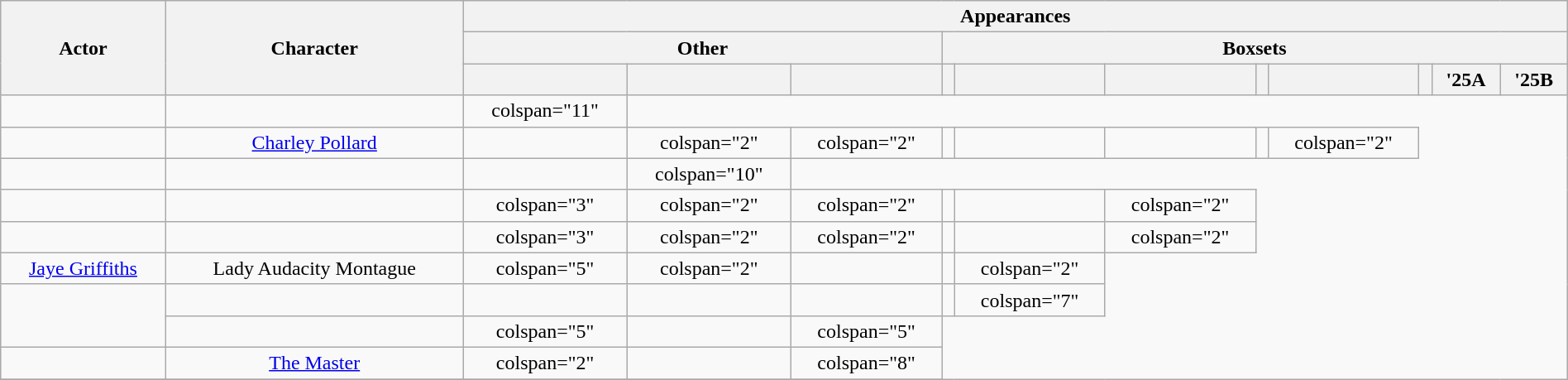<table class="wikitable"  style="text-align:center; width:100%;">
<tr ">
<th rowspan="3">Actor</th>
<th rowspan="3">Character</th>
<th colspan="11">Appearances</th>
</tr>
<tr>
<th colspan="3">Other</th>
<th colspan="8">Boxsets</th>
</tr>
<tr>
<th><em></em></th>
<th><em></em></th>
<th><em></em></th>
<th><em></em></th>
<th><em></em></th>
<th><em></em></th>
<th><em></em></th>
<th><em></em></th>
<th><em></em></th>
<th>'25A</th>
<th>'25B</th>
</tr>
<tr>
<td></td>
<td><br></td>
<td>colspan="11" </td>
</tr>
<tr>
<td></td>
<td><a href='#'>Charley Pollard</a><br></td>
<td></td>
<td>colspan="2" </td>
<td>colspan="2" </td>
<td></td>
<td></td>
<td></td>
<td></td>
<td>colspan="2" </td>
</tr>
<tr>
<td></td>
<td><br></td>
<td></td>
<td>colspan="10" </td>
</tr>
<tr>
<td></td>
<td><br></td>
<td>colspan="3" </td>
<td>colspan="2" </td>
<td>colspan="2" </td>
<td></td>
<td></td>
<td>colspan="2" </td>
</tr>
<tr>
<td></td>
<td><br></td>
<td>colspan="3" </td>
<td>colspan="2" </td>
<td>colspan="2" </td>
<td></td>
<td></td>
<td>colspan="2" </td>
</tr>
<tr>
<td><a href='#'>Jaye Griffiths</a></td>
<td>Lady Audacity Montague<br></td>
<td>colspan="5" </td>
<td>colspan="2" </td>
<td></td>
<td></td>
<td>colspan="2"  </td>
</tr>
<tr>
<td rowspan="2"></td>
<td><br></td>
<td></td>
<td></td>
<td></td>
<td></td>
<td>colspan="7" </td>
</tr>
<tr>
<td><br></td>
<td>colspan="5" </td>
<td></td>
<td>colspan="5" </td>
</tr>
<tr>
<td></td>
<td><a href='#'>The Master</a><br></td>
<td>colspan="2" </td>
<td></td>
<td>colspan="8" </td>
</tr>
<tr>
</tr>
</table>
